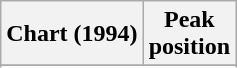<table class="wikitable sortable">
<tr>
<th align="left">Chart (1994)</th>
<th align="center">Peak<br>position</th>
</tr>
<tr>
</tr>
<tr>
</tr>
<tr>
</tr>
</table>
